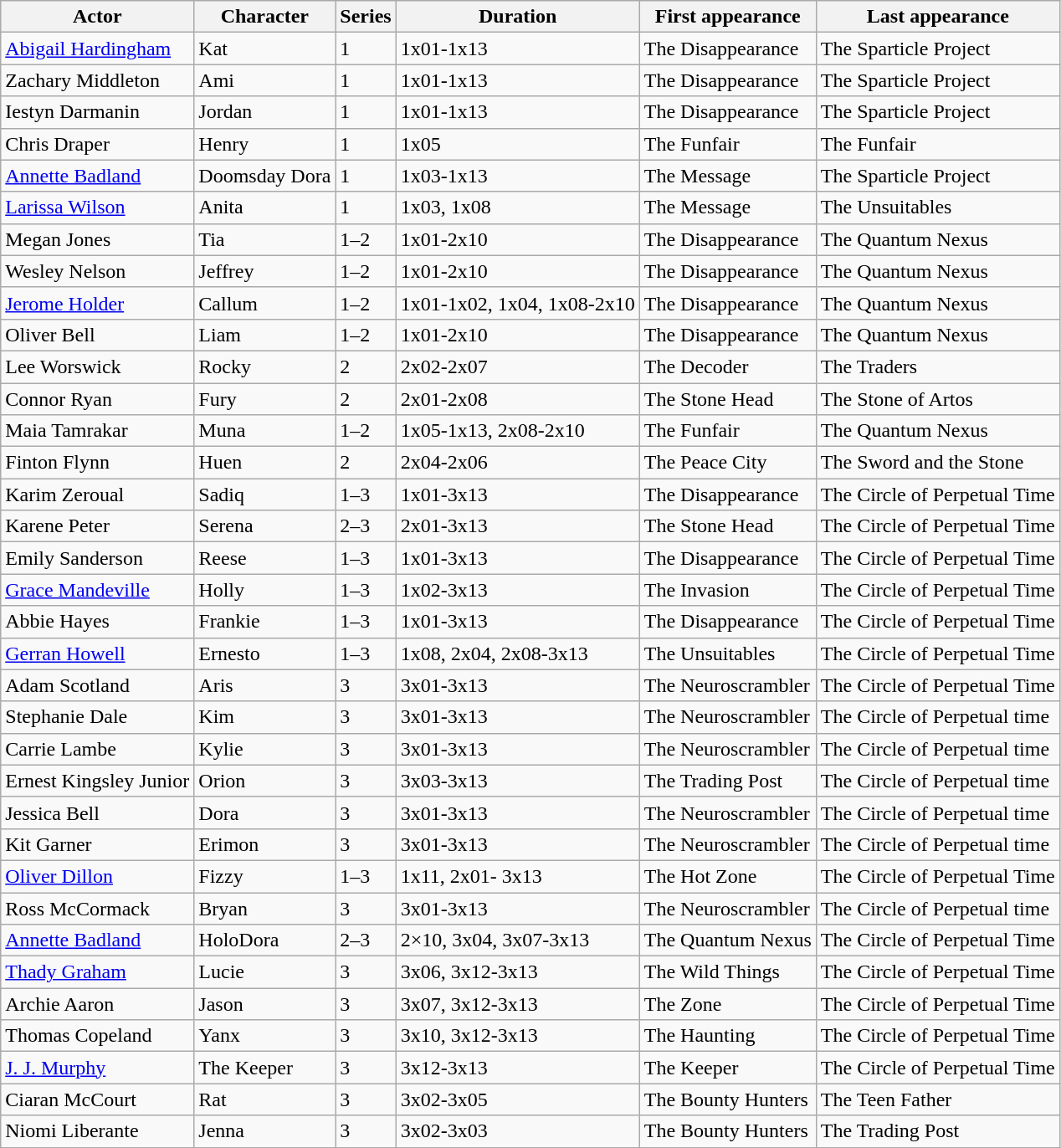<table class="wikitable collapsible sortable plainrowheaders">
<tr>
<th scope="col">Actor</th>
<th scope="col">Character</th>
<th scope="col">Series</th>
<th scope="col">Duration</th>
<th scope="col">First appearance</th>
<th scope="col">Last appearance</th>
</tr>
<tr>
<td><a href='#'>Abigail Hardingham</a></td>
<td>Kat</td>
<td>1</td>
<td>1x01-1x13</td>
<td>The Disappearance</td>
<td>The Sparticle Project</td>
</tr>
<tr>
<td>Zachary Middleton</td>
<td>Ami</td>
<td>1</td>
<td>1x01-1x13</td>
<td>The Disappearance</td>
<td>The Sparticle Project</td>
</tr>
<tr>
<td>Iestyn Darmanin</td>
<td>Jordan</td>
<td>1</td>
<td>1x01-1x13</td>
<td>The Disappearance</td>
<td>The Sparticle Project</td>
</tr>
<tr>
<td>Chris Draper</td>
<td>Henry</td>
<td>1</td>
<td>1x05</td>
<td The Funfair>The Funfair</td>
<td>The Funfair</td>
</tr>
<tr>
<td><a href='#'>Annette Badland</a></td>
<td>Doomsday Dora</td>
<td>1</td>
<td>1x03-1x13</td>
<td>The Message</td>
<td>The Sparticle Project</td>
</tr>
<tr>
<td><a href='#'>Larissa Wilson</a></td>
<td>Anita</td>
<td>1</td>
<td>1x03, 1x08</td>
<td>The Message</td>
<td>The Unsuitables</td>
</tr>
<tr>
<td>Megan Jones</td>
<td>Tia</td>
<td>1–2</td>
<td>1x01-2x10</td>
<td>The Disappearance</td>
<td>The Quantum Nexus</td>
</tr>
<tr>
<td>Wesley Nelson</td>
<td>Jeffrey</td>
<td>1–2</td>
<td>1x01-2x10</td>
<td>The Disappearance</td>
<td>The Quantum Nexus</td>
</tr>
<tr>
<td><a href='#'>Jerome Holder</a></td>
<td>Callum</td>
<td>1–2</td>
<td>1x01-1x02, 1x04, 1x08-2x10</td>
<td>The Disappearance</td>
<td>The Quantum Nexus</td>
</tr>
<tr>
<td>Oliver Bell</td>
<td>Liam</td>
<td>1–2</td>
<td>1x01-2x10</td>
<td>The Disappearance</td>
<td>The Quantum Nexus</td>
</tr>
<tr>
<td>Lee Worswick</td>
<td>Rocky</td>
<td>2</td>
<td>2x02-2x07</td>
<td>The Decoder</td>
<td>The Traders</td>
</tr>
<tr>
<td>Connor Ryan</td>
<td>Fury</td>
<td>2</td>
<td>2x01-2x08</td>
<td>The Stone Head</td>
<td>The Stone of Artos</td>
</tr>
<tr>
<td>Maia Tamrakar</td>
<td>Muna</td>
<td>1–2</td>
<td>1x05-1x13, 2x08-2x10</td>
<td>The Funfair</td>
<td>The Quantum Nexus</td>
</tr>
<tr>
<td>Finton Flynn</td>
<td>Huen</td>
<td>2</td>
<td>2x04-2x06</td>
<td>The Peace City</td>
<td>The Sword and the Stone</td>
</tr>
<tr>
<td>Karim Zeroual</td>
<td>Sadiq</td>
<td>1–3</td>
<td>1x01-3x13</td>
<td>The Disappearance</td>
<td>The Circle of Perpetual Time</td>
</tr>
<tr>
<td>Karene Peter</td>
<td>Serena</td>
<td>2–3</td>
<td>2x01-3x13</td>
<td>The Stone Head</td>
<td>The Circle of Perpetual Time</td>
</tr>
<tr>
<td>Emily Sanderson</td>
<td>Reese</td>
<td>1–3</td>
<td>1x01-3x13</td>
<td>The Disappearance</td>
<td>The Circle of Perpetual Time</td>
</tr>
<tr>
<td><a href='#'>Grace Mandeville</a></td>
<td>Holly</td>
<td>1–3</td>
<td>1x02-3x13</td>
<td>The Invasion</td>
<td>The Circle of Perpetual Time</td>
</tr>
<tr>
<td>Abbie Hayes</td>
<td>Frankie</td>
<td>1–3</td>
<td>1x01-3x13</td>
<td>The Disappearance</td>
<td>The Circle of Perpetual Time</td>
</tr>
<tr>
<td><a href='#'>Gerran Howell</a></td>
<td>Ernesto</td>
<td>1–3</td>
<td>1x08, 2x04, 2x08-3x13</td>
<td>The Unsuitables</td>
<td>The Circle of Perpetual Time</td>
</tr>
<tr>
<td>Adam Scotland</td>
<td>Aris</td>
<td>3</td>
<td>3x01-3x13</td>
<td>The Neuroscrambler</td>
<td>The Circle of Perpetual Time</td>
</tr>
<tr>
<td>Stephanie Dale</td>
<td>Kim</td>
<td>3</td>
<td>3x01-3x13</td>
<td>The Neuroscrambler</td>
<td>The Circle of Perpetual time</td>
</tr>
<tr>
<td>Carrie Lambe</td>
<td>Kylie</td>
<td>3</td>
<td>3x01-3x13</td>
<td>The Neuroscrambler</td>
<td>The Circle of Perpetual time</td>
</tr>
<tr>
<td>Ernest Kingsley Junior</td>
<td>Orion</td>
<td>3</td>
<td>3x03-3x13</td>
<td>The Trading Post</td>
<td>The Circle of Perpetual time</td>
</tr>
<tr>
<td>Jessica Bell</td>
<td>Dora</td>
<td>3</td>
<td>3x01-3x13</td>
<td>The Neuroscrambler</td>
<td>The Circle of Perpetual time</td>
</tr>
<tr>
<td>Kit Garner</td>
<td>Erimon</td>
<td>3</td>
<td>3x01-3x13</td>
<td>The Neuroscrambler</td>
<td>The Circle of Perpetual time</td>
</tr>
<tr>
<td><a href='#'>Oliver Dillon</a></td>
<td>Fizzy</td>
<td>1–3</td>
<td>1x11, 2x01- 3x13</td>
<td>The Hot Zone</td>
<td>The Circle of Perpetual Time</td>
</tr>
<tr>
<td>Ross McCormack</td>
<td>Bryan</td>
<td>3</td>
<td>3x01-3x13</td>
<td>The Neuroscrambler</td>
<td>The Circle of Perpetual time</td>
</tr>
<tr>
<td><a href='#'>Annette Badland</a></td>
<td>HoloDora</td>
<td>2–3</td>
<td>2×10, 3x04, 3x07-3x13</td>
<td>The Quantum Nexus</td>
<td>The Circle of Perpetual Time</td>
</tr>
<tr>
<td><a href='#'>Thady Graham</a></td>
<td>Lucie</td>
<td>3</td>
<td>3x06, 3x12-3x13</td>
<td>The Wild Things</td>
<td>The Circle of Perpetual Time</td>
</tr>
<tr>
<td>Archie Aaron</td>
<td>Jason</td>
<td>3</td>
<td>3x07, 3x12-3x13</td>
<td>The Zone</td>
<td>The Circle of Perpetual Time</td>
</tr>
<tr>
<td>Thomas Copeland</td>
<td>Yanx</td>
<td>3</td>
<td>3x10, 3x12-3x13</td>
<td>The Haunting</td>
<td>The Circle of Perpetual Time</td>
</tr>
<tr>
<td><a href='#'>J. J. Murphy</a></td>
<td>The Keeper</td>
<td>3</td>
<td>3x12-3x13</td>
<td>The Keeper</td>
<td>The Circle of Perpetual Time</td>
</tr>
<tr>
<td>Ciaran McCourt</td>
<td>Rat</td>
<td>3</td>
<td>3x02-3x05</td>
<td>The Bounty Hunters</td>
<td>The Teen Father</td>
</tr>
<tr>
<td>Niomi Liberante</td>
<td>Jenna</td>
<td>3</td>
<td>3x02-3x03</td>
<td>The Bounty Hunters</td>
<td>The Trading Post</td>
</tr>
</table>
